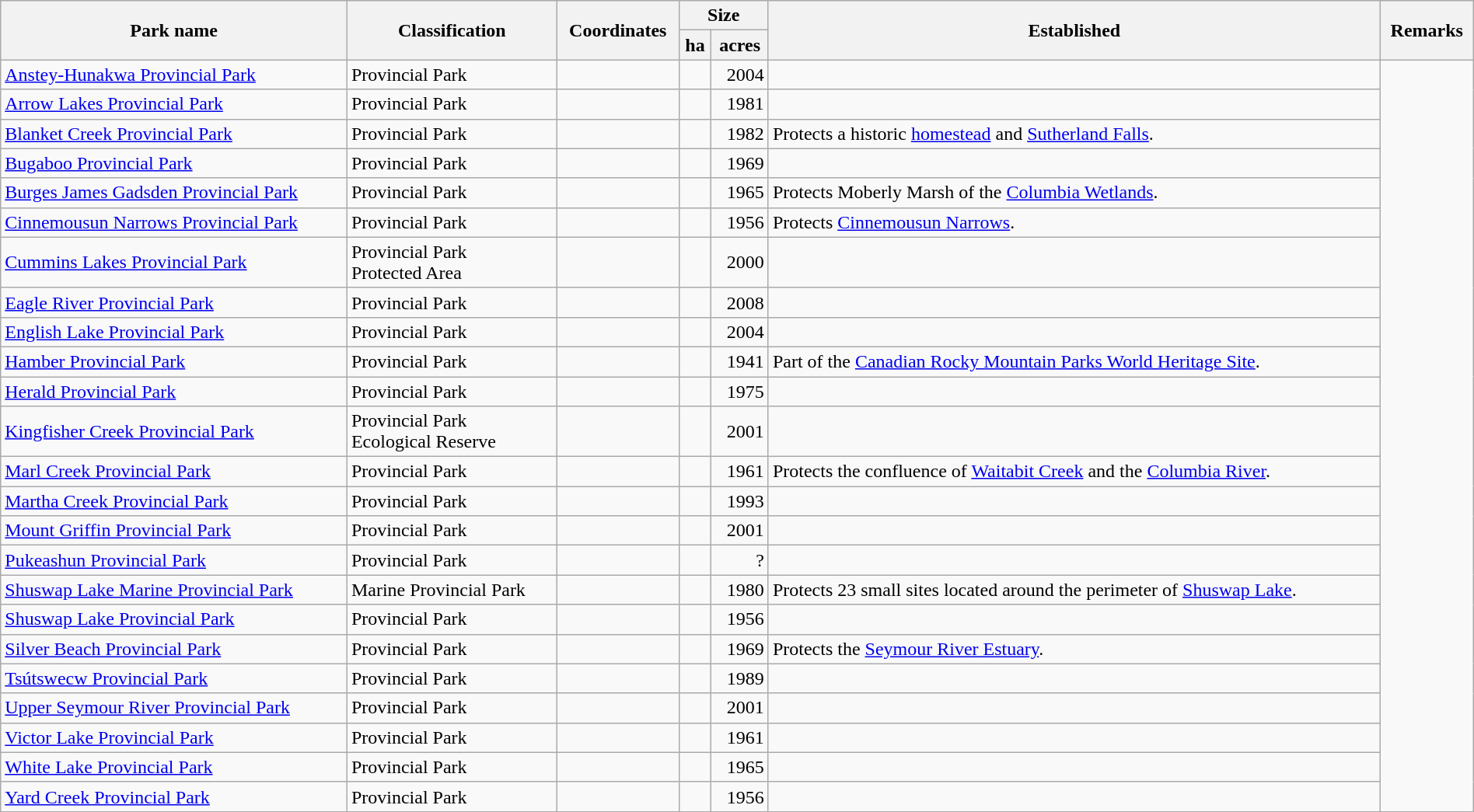<table class="wikitable sortable" style="width:100%">
<tr>
<th style="width:*;" rowspan=2><strong>Park name</strong></th>
<th style="width:*;" rowspan=2><strong>Classification</strong></th>
<th style="width:*;" rowspan=2><strong>Coordinates</strong></th>
<th style="width:*;" colspan=2><strong>Size</strong></th>
<th style="width:*;" rowspan=2><strong>Established</strong></th>
<th style="width:*;" class="unsortable" rowspan=2><strong>Remarks</strong></th>
</tr>
<tr>
<th>ha</th>
<th>acres</th>
</tr>
<tr>
<td><a href='#'>Anstey-Hunakwa Provincial Park</a></td>
<td>Provincial Park</td>
<td></td>
<td></td>
<td align=right>2004</td>
<td></td>
</tr>
<tr>
<td><a href='#'>Arrow Lakes Provincial Park</a></td>
<td>Provincial Park</td>
<td></td>
<td></td>
<td align=right>1981</td>
<td></td>
</tr>
<tr>
<td><a href='#'>Blanket Creek Provincial Park</a></td>
<td>Provincial Park</td>
<td></td>
<td></td>
<td align=right>1982</td>
<td>Protects a historic <a href='#'>homestead</a> and <a href='#'>Sutherland Falls</a>.</td>
</tr>
<tr>
<td><a href='#'>Bugaboo Provincial Park</a></td>
<td>Provincial Park</td>
<td></td>
<td></td>
<td align=right>1969</td>
<td></td>
</tr>
<tr>
<td><a href='#'>Burges James Gadsden Provincial Park</a></td>
<td>Provincial Park</td>
<td></td>
<td></td>
<td align=right>1965</td>
<td>Protects Moberly Marsh of the <a href='#'>Columbia Wetlands</a>.</td>
</tr>
<tr>
<td><a href='#'>Cinnemousun Narrows Provincial Park</a></td>
<td>Provincial Park</td>
<td></td>
<td></td>
<td align=right>1956</td>
<td>Protects <a href='#'>Cinnemousun Narrows</a>.</td>
</tr>
<tr>
<td><a href='#'>Cummins Lakes Provincial Park</a></td>
<td>Provincial Park<br>Protected Area</td>
<td></td>
<td></td>
<td align=right>2000</td>
<td></td>
</tr>
<tr>
<td><a href='#'>Eagle River Provincial Park</a></td>
<td>Provincial Park</td>
<td></td>
<td></td>
<td align=right>2008</td>
<td></td>
</tr>
<tr>
<td><a href='#'>English Lake Provincial Park</a></td>
<td>Provincial Park</td>
<td></td>
<td></td>
<td align=right>2004</td>
<td></td>
</tr>
<tr>
<td><a href='#'>Hamber Provincial Park</a></td>
<td>Provincial Park</td>
<td></td>
<td></td>
<td align=right>1941</td>
<td>Part of the <a href='#'>Canadian Rocky Mountain Parks World Heritage Site</a>.</td>
</tr>
<tr>
<td><a href='#'>Herald Provincial Park</a></td>
<td>Provincial Park</td>
<td></td>
<td></td>
<td align=right>1975</td>
<td></td>
</tr>
<tr>
<td><a href='#'>Kingfisher Creek Provincial Park</a></td>
<td>Provincial Park<br>Ecological Reserve</td>
<td></td>
<td></td>
<td align=right>2001</td>
<td></td>
</tr>
<tr>
<td><a href='#'>Marl Creek Provincial Park</a></td>
<td>Provincial Park</td>
<td></td>
<td></td>
<td align=right>1961</td>
<td>Protects the confluence of <a href='#'>Waitabit Creek</a> and the <a href='#'>Columbia River</a>.</td>
</tr>
<tr>
<td><a href='#'>Martha Creek Provincial Park</a></td>
<td>Provincial Park</td>
<td></td>
<td></td>
<td align=right>1993</td>
<td></td>
</tr>
<tr>
<td><a href='#'>Mount Griffin Provincial Park</a></td>
<td>Provincial Park</td>
<td></td>
<td></td>
<td align=right>2001</td>
<td></td>
</tr>
<tr>
<td><a href='#'>Pukeashun Provincial Park</a></td>
<td>Provincial Park</td>
<td></td>
<td></td>
<td align=right>?</td>
<td></td>
</tr>
<tr>
<td><a href='#'>Shuswap Lake Marine Provincial Park</a></td>
<td>Marine Provincial Park</td>
<td></td>
<td></td>
<td align=right>1980</td>
<td>Protects 23 small sites located around the perimeter of <a href='#'>Shuswap Lake</a>.</td>
</tr>
<tr>
<td><a href='#'>Shuswap Lake Provincial Park</a></td>
<td>Provincial Park</td>
<td></td>
<td></td>
<td align=right>1956</td>
<td></td>
</tr>
<tr>
<td><a href='#'>Silver Beach Provincial Park</a></td>
<td>Provincial Park</td>
<td></td>
<td></td>
<td align=right>1969</td>
<td>Protects the <a href='#'>Seymour River Estuary</a>.</td>
</tr>
<tr>
<td><a href='#'>Tsútswecw Provincial Park</a></td>
<td>Provincial Park</td>
<td></td>
<td></td>
<td align=right>1989</td>
<td></td>
</tr>
<tr>
<td><a href='#'>Upper Seymour River Provincial Park</a></td>
<td>Provincial Park</td>
<td></td>
<td></td>
<td align=right>2001</td>
<td></td>
</tr>
<tr>
<td><a href='#'>Victor Lake Provincial Park</a></td>
<td>Provincial Park</td>
<td></td>
<td></td>
<td align=right>1961</td>
<td></td>
</tr>
<tr>
<td><a href='#'>White Lake Provincial Park</a></td>
<td>Provincial Park</td>
<td></td>
<td></td>
<td align=right>1965</td>
<td></td>
</tr>
<tr>
<td><a href='#'>Yard Creek Provincial Park</a></td>
<td>Provincial Park</td>
<td></td>
<td></td>
<td align=right>1956</td>
<td></td>
</tr>
</table>
